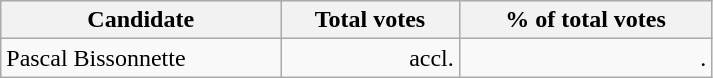<table style="width:475px;" class="wikitable">
<tr bgcolor="#EEEEEE">
<th align="left">Candidate</th>
<th align="right">Total votes</th>
<th align="right">% of total votes</th>
</tr>
<tr>
<td align="left">Pascal Bissonnette</td>
<td align="right">accl.</td>
<td align="right">.</td>
</tr>
</table>
